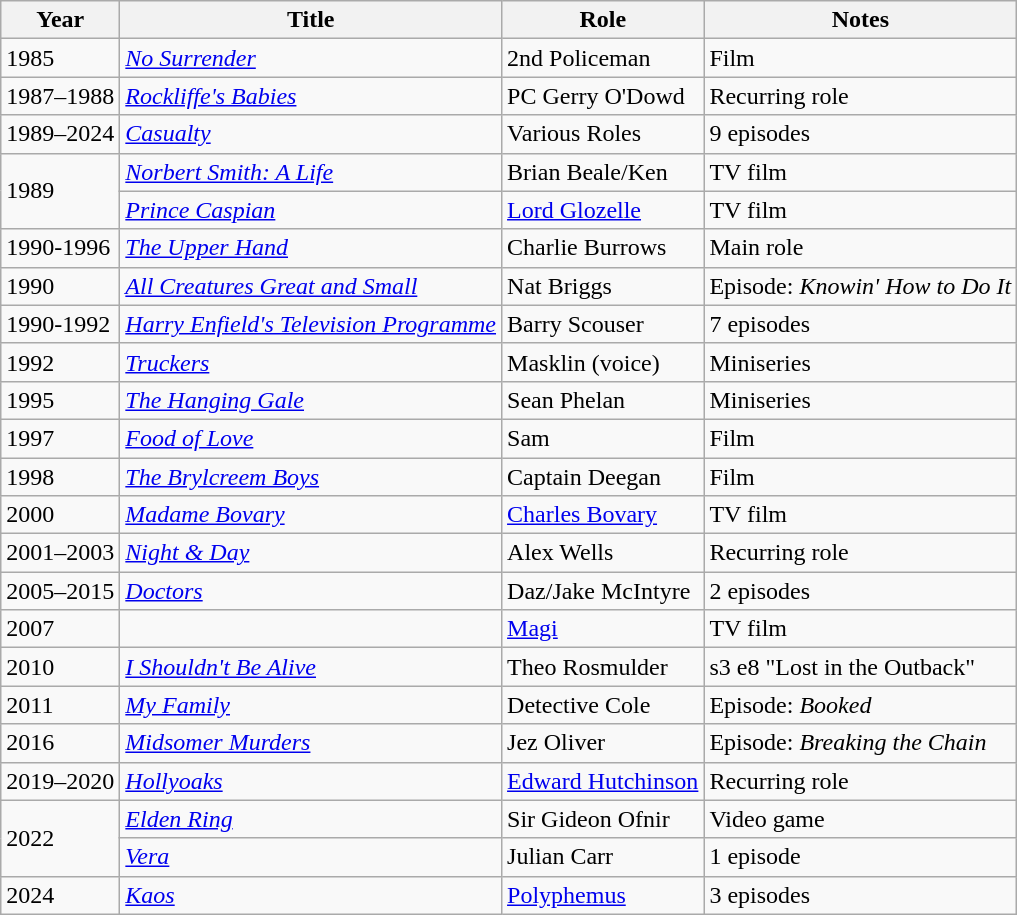<table class="wikitable">
<tr>
<th>Year</th>
<th>Title</th>
<th>Role</th>
<th>Notes</th>
</tr>
<tr>
<td>1985</td>
<td><em><a href='#'>No Surrender</a></em></td>
<td>2nd Policeman</td>
<td>Film</td>
</tr>
<tr>
<td>1987–1988</td>
<td><em><a href='#'>Rockliffe's Babies</a></em></td>
<td>PC Gerry O'Dowd</td>
<td>Recurring role</td>
</tr>
<tr>
<td>1989–2024</td>
<td><em><a href='#'>Casualty</a></em></td>
<td>Various Roles</td>
<td>9 episodes</td>
</tr>
<tr>
<td rowspan=2>1989</td>
<td><em><a href='#'>Norbert Smith: A Life</a></em></td>
<td>Brian Beale/Ken</td>
<td>TV film</td>
</tr>
<tr>
<td><em><a href='#'>Prince Caspian</a></em></td>
<td><a href='#'>Lord Glozelle</a></td>
<td>TV film</td>
</tr>
<tr>
<td>1990-1996</td>
<td><em><a href='#'>The Upper Hand</a></em></td>
<td>Charlie Burrows</td>
<td>Main role</td>
</tr>
<tr>
<td>1990</td>
<td><em><a href='#'>All Creatures Great and Small</a></em></td>
<td>Nat Briggs</td>
<td>Episode: <em>Knowin' How to Do It</em></td>
</tr>
<tr>
<td>1990-1992</td>
<td><em><a href='#'>Harry Enfield's Television Programme</a></em></td>
<td>Barry Scouser</td>
<td>7 episodes</td>
</tr>
<tr>
<td>1992</td>
<td><em><a href='#'>Truckers</a></em></td>
<td>Masklin (voice)</td>
<td>Miniseries</td>
</tr>
<tr>
<td>1995</td>
<td><em><a href='#'>The Hanging Gale</a></em></td>
<td>Sean Phelan</td>
<td>Miniseries</td>
</tr>
<tr>
<td>1997</td>
<td><em><a href='#'>Food of Love</a></em></td>
<td>Sam</td>
<td>Film</td>
</tr>
<tr>
<td>1998</td>
<td><em><a href='#'>The Brylcreem Boys</a></em></td>
<td>Captain Deegan</td>
<td>Film</td>
</tr>
<tr>
<td>2000</td>
<td><em><a href='#'>Madame Bovary</a></em></td>
<td><a href='#'>Charles Bovary</a></td>
<td>TV film</td>
</tr>
<tr>
<td>2001–2003</td>
<td><em><a href='#'>Night & Day</a></em></td>
<td>Alex Wells</td>
<td>Recurring role</td>
</tr>
<tr>
<td>2005–2015</td>
<td><em><a href='#'>Doctors</a></em></td>
<td>Daz/Jake McIntyre</td>
<td>2 episodes</td>
</tr>
<tr>
<td>2007</td>
<td><em></em></td>
<td><a href='#'>Magi</a></td>
<td>TV film</td>
</tr>
<tr>
<td>2010</td>
<td><em><a href='#'>I Shouldn't Be Alive</a></em></td>
<td>Theo Rosmulder</td>
<td>s3 e8 "Lost in the Outback"</td>
</tr>
<tr>
<td>2011</td>
<td><em><a href='#'>My Family</a></em></td>
<td>Detective Cole</td>
<td>Episode: <em>Booked</em></td>
</tr>
<tr>
<td>2016</td>
<td><em><a href='#'>Midsomer Murders</a></em></td>
<td>Jez Oliver</td>
<td>Episode: <em>Breaking the Chain</em></td>
</tr>
<tr>
<td>2019–2020</td>
<td><em><a href='#'>Hollyoaks</a></em></td>
<td><a href='#'>Edward Hutchinson</a></td>
<td>Recurring role</td>
</tr>
<tr>
<td rowspan=2>2022</td>
<td><em><a href='#'>Elden Ring</a></em></td>
<td>Sir Gideon Ofnir</td>
<td>Video game</td>
</tr>
<tr>
<td><em><a href='#'>Vera</a></em></td>
<td>Julian Carr</td>
<td>1 episode</td>
</tr>
<tr>
<td>2024</td>
<td><em><a href='#'>Kaos</a></em></td>
<td><a href='#'>Polyphemus</a></td>
<td>3 episodes</td>
</tr>
</table>
